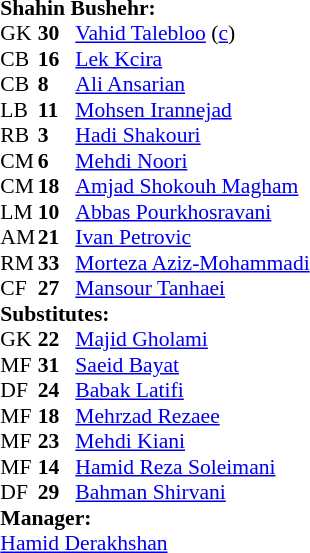<table style="font-size: 90%" cellspacing="0" cellpadding="0" align=center>
<tr>
<td colspan="4"><strong>Shahin Bushehr:</strong></td>
</tr>
<tr>
<th width=25></th>
<th width=25></th>
</tr>
<tr>
<td>GK</td>
<td><strong>30</strong></td>
<td> <a href='#'>Vahid Talebloo</a> (<a href='#'>c</a>)</td>
</tr>
<tr>
<td>CB</td>
<td><strong>16</strong></td>
<td> <a href='#'>Lek Kcira</a></td>
</tr>
<tr>
<td>CB</td>
<td><strong>8</strong></td>
<td> <a href='#'>Ali Ansarian</a></td>
</tr>
<tr>
<td>LB</td>
<td><strong>11</strong></td>
<td> <a href='#'>Mohsen Irannejad</a></td>
</tr>
<tr>
<td>RB</td>
<td><strong>3</strong></td>
<td> <a href='#'>Hadi Shakouri</a> </td>
</tr>
<tr>
<td>CM</td>
<td><strong>6</strong></td>
<td> <a href='#'>Mehdi Noori</a></td>
</tr>
<tr>
<td>CM</td>
<td><strong>18</strong></td>
<td> <a href='#'>Amjad Shokouh Magham</a></td>
</tr>
<tr>
<td>LM</td>
<td><strong>10</strong></td>
<td> <a href='#'>Abbas Pourkhosravani</a></td>
</tr>
<tr>
<td>AM</td>
<td><strong>21</strong></td>
<td> <a href='#'>Ivan Petrovic</a> </td>
</tr>
<tr>
<td>RM</td>
<td><strong>33</strong></td>
<td> <a href='#'>Morteza Aziz-Mohammadi</a> </td>
</tr>
<tr>
<td>CF</td>
<td><strong>27</strong></td>
<td> <a href='#'>Mansour Tanhaei</a> </td>
</tr>
<tr>
<td colspan=3><strong>Substitutes:</strong></td>
</tr>
<tr>
<td>GK</td>
<td><strong>22</strong></td>
<td> <a href='#'>Majid Gholami</a></td>
</tr>
<tr>
<td>MF</td>
<td><strong>31</strong></td>
<td> <a href='#'>Saeid Bayat</a></td>
</tr>
<tr>
<td>DF</td>
<td><strong>24</strong></td>
<td> <a href='#'>Babak Latifi</a> </td>
</tr>
<tr>
<td>MF</td>
<td><strong>18</strong></td>
<td> <a href='#'>Mehrzad Rezaee</a>  </td>
</tr>
<tr>
<td>MF</td>
<td><strong>23</strong></td>
<td> <a href='#'>Mehdi Kiani</a> </td>
</tr>
<tr>
<td>MF</td>
<td><strong>14</strong></td>
<td> <a href='#'>Hamid Reza Soleimani</a></td>
</tr>
<tr>
<td>DF</td>
<td><strong>29</strong></td>
<td> <a href='#'>Bahman Shirvani</a></td>
</tr>
<tr>
<td colspan=3><strong>Manager:</strong></td>
</tr>
<tr>
<td colspan=4> <a href='#'>Hamid Derakhshan</a></td>
</tr>
<tr>
</tr>
</table>
